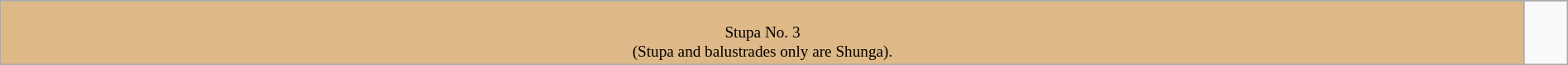<table class="wikitable" style="font-size: 80%; width: 100%;">
<tr>
</tr>
<tr>
<td style="background:#DEB887; text-align:center"><br>Stupa No. 3<br>(Stupa and balustrades only are Shunga).</td>
<td><br></td>
</tr>
</table>
